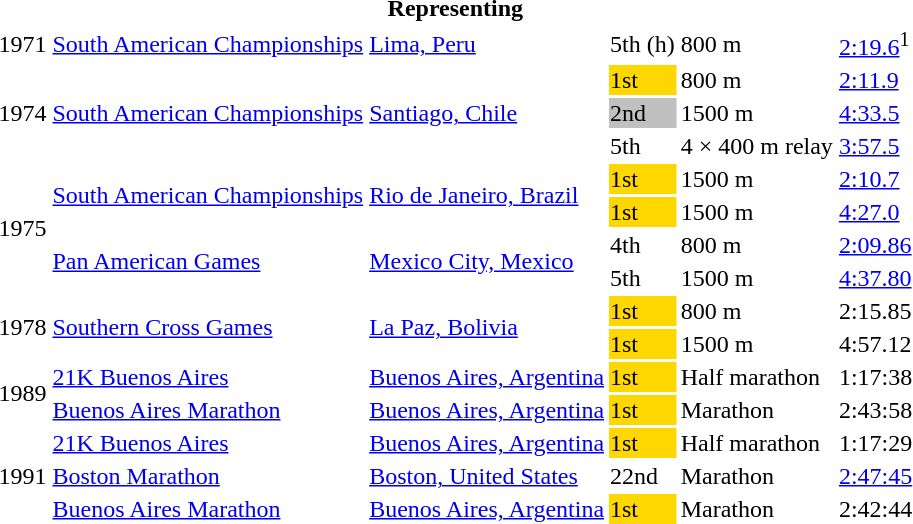<table>
<tr>
<th colspan="6">Representing </th>
</tr>
<tr>
<td>1971</td>
<td><a href='#'>South American Championships</a></td>
<td><a href='#'>Lima, Peru</a></td>
<td>5th (h)</td>
<td>800 m</td>
<td><a href='#'>2:19.6</a><sup>1</sup></td>
</tr>
<tr>
<td rowspan=3>1974</td>
<td rowspan=3><a href='#'>South American Championships</a></td>
<td rowspan=3><a href='#'>Santiago, Chile</a></td>
<td bgcolor=gold>1st</td>
<td>800 m</td>
<td><a href='#'>2:11.9</a></td>
</tr>
<tr>
<td bgcolor=silver>2nd</td>
<td>1500 m</td>
<td><a href='#'>4:33.5</a></td>
</tr>
<tr>
<td>5th</td>
<td>4 × 400 m relay</td>
<td><a href='#'>3:57.5</a></td>
</tr>
<tr>
<td rowspan=4>1975</td>
<td rowspan=2><a href='#'>South American Championships</a></td>
<td rowspan=2><a href='#'>Rio de Janeiro, Brazil</a></td>
<td bgcolor=gold>1st</td>
<td>1500 m</td>
<td><a href='#'>2:10.7</a></td>
</tr>
<tr>
<td bgcolor=gold>1st</td>
<td>1500 m</td>
<td><a href='#'>4:27.0</a></td>
</tr>
<tr>
<td rowspan=2><a href='#'>Pan American Games</a></td>
<td rowspan=2><a href='#'>Mexico City, Mexico</a></td>
<td>4th</td>
<td>800 m</td>
<td><a href='#'>2:09.86</a></td>
</tr>
<tr>
<td>5th</td>
<td>1500 m</td>
<td><a href='#'>4:37.80</a></td>
</tr>
<tr>
<td rowspan=2>1978</td>
<td rowspan=2><a href='#'>Southern Cross Games</a></td>
<td rowspan=2><a href='#'>La Paz, Bolivia</a></td>
<td bgcolor=gold>1st</td>
<td>800 m</td>
<td>2:15.85</td>
</tr>
<tr>
<td bgcolor=gold>1st</td>
<td>1500 m</td>
<td>4:57.12</td>
</tr>
<tr>
<td rowspan=2>1989</td>
<td><a href='#'>21K Buenos Aires</a></td>
<td><a href='#'>Buenos Aires, Argentina</a></td>
<td bgcolor=gold>1st</td>
<td>Half marathon</td>
<td>1:17:38</td>
</tr>
<tr>
<td><a href='#'>Buenos Aires Marathon</a></td>
<td><a href='#'>Buenos Aires, Argentina</a></td>
<td bgcolor=gold>1st</td>
<td>Marathon</td>
<td>2:43:58</td>
</tr>
<tr>
<td rowspan=3>1991</td>
<td><a href='#'>21K Buenos Aires</a></td>
<td><a href='#'>Buenos Aires, Argentina</a></td>
<td bgcolor=gold>1st</td>
<td>Half marathon</td>
<td>1:17:29</td>
</tr>
<tr>
<td><a href='#'>Boston Marathon</a></td>
<td><a href='#'>Boston, United States</a></td>
<td>22nd</td>
<td>Marathon</td>
<td><a href='#'>2:47:45</a></td>
</tr>
<tr>
<td><a href='#'>Buenos Aires Marathon</a></td>
<td><a href='#'>Buenos Aires, Argentina</a></td>
<td bgcolor=gold>1st</td>
<td>Marathon</td>
<td>2:42:44</td>
</tr>
</table>
